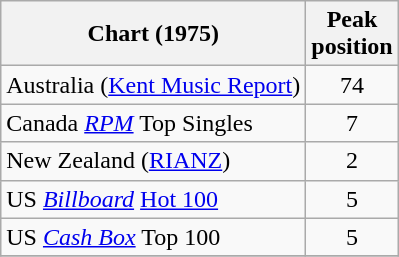<table class="wikitable sortable">
<tr>
<th>Chart (1975)</th>
<th>Peak<br>position</th>
</tr>
<tr>
<td>Australia (<a href='#'>Kent Music Report</a>)</td>
<td style="text-align:center;">74</td>
</tr>
<tr>
<td>Canada <em><a href='#'>RPM</a></em> Top Singles</td>
<td style="text-align:center;">7</td>
</tr>
<tr>
<td>New Zealand (<a href='#'>RIANZ</a>)</td>
<td style="text-align:center;">2</td>
</tr>
<tr>
<td>US <em><a href='#'>Billboard</a></em> <a href='#'>Hot 100</a></td>
<td style="text-align:center;">5</td>
</tr>
<tr>
<td>US <a href='#'><em>Cash Box</em></a> Top 100</td>
<td align="center">5</td>
</tr>
<tr>
</tr>
</table>
